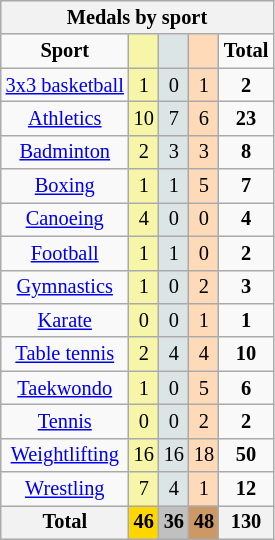<table class="wikitable" style="font-size:85%; text-align:center;">
<tr style="background:#efefef;">
<th colspan=5><strong>Medals by sport</strong></th>
</tr>
<tr>
<td><strong>Sport</strong></td>
<td style="background:#f7f6a8;"></td>
<td style="background:#dce5e5;"></td>
<td style="background:#ffdab9;"></td>
<td><strong>Total</strong></td>
</tr>
<tr>
<td><a href='#'>3x3 basketball</a></td>
<td style="background:#F7F6A8;">1</td>
<td style="background:#DCE5E5;">0</td>
<td style="background:#FFDAB9;">1</td>
<td><strong>2</strong></td>
</tr>
<tr>
<td><a href='#'>Athletics</a></td>
<td style="background:#F7F6A8;">10</td>
<td style="background:#DCE5E5;">7</td>
<td style="background:#FFDAB9;">6</td>
<td><strong>23</strong></td>
</tr>
<tr>
<td><a href='#'>Badminton</a></td>
<td style="background:#F7F6A8;">2</td>
<td style="background:#DCE5E5;">3</td>
<td style="background:#FFDAB9;">3</td>
<td><strong>8</strong></td>
</tr>
<tr>
<td><a href='#'>Boxing</a></td>
<td style="background:#F7F6A8;">1</td>
<td style="background:#DCE5E5;">1</td>
<td style="background:#FFDAB9;">5</td>
<td><strong>7</strong></td>
</tr>
<tr>
<td><a href='#'>Canoeing</a></td>
<td style="background:#F7F6A8;">4</td>
<td style="background:#DCE5E5;">0</td>
<td style="background:#FFDAB9;">0</td>
<td><strong>4</strong></td>
</tr>
<tr>
<td><a href='#'>Football</a></td>
<td style="background:#F7F6A8;">1</td>
<td style="background:#DCE5E5;">1</td>
<td style="background:#FFDAB9;">0</td>
<td><strong>2</strong></td>
</tr>
<tr>
<td><a href='#'>Gymnastics</a></td>
<td style="background:#F7F6A8;">1</td>
<td style="background:#DCE5E5;">0</td>
<td style="background:#FFDAB9;">2</td>
<td><strong>3</strong></td>
</tr>
<tr>
<td><a href='#'>Karate</a></td>
<td style="background:#F7F6A8;">0</td>
<td style="background:#DCE5E5;">0</td>
<td style="background:#FFDAB9;">1</td>
<td><strong>1</strong></td>
</tr>
<tr>
<td><a href='#'>Table tennis</a></td>
<td style="background:#F7F6A8;">2</td>
<td style="background:#DCE5E5;">4</td>
<td style="background:#FFDAB9;">4</td>
<td><strong>10</strong></td>
</tr>
<tr>
<td><a href='#'>Taekwondo</a></td>
<td style="background:#F7F6A8;">1</td>
<td style="background:#DCE5E5;">0</td>
<td style="background:#FFDAB9;">5</td>
<td><strong>6</strong></td>
</tr>
<tr>
<td><a href='#'>Tennis</a></td>
<td style="background:#F7F6A8;">0</td>
<td style="background:#DCE5E5;">0</td>
<td style="background:#FFDAB9;">2</td>
<td><strong>2</strong></td>
</tr>
<tr>
<td><a href='#'>Weightlifting</a></td>
<td style="background:#F7F6A8;">16</td>
<td style="background:#DCE5E5;">16</td>
<td style="background:#FFDAB9;">18</td>
<td><strong>50</strong></td>
</tr>
<tr>
<td><a href='#'>Wrestling</a></td>
<td style="background:#F7F6A8;">7</td>
<td style="background:#DCE5E5;">4</td>
<td style="background:#FFDAB9;">1</td>
<td><strong>12</strong></td>
</tr>
<tr>
<th>Total</th>
<th style="background:gold;">46</th>
<th style="background:silver;">36</th>
<th style="background:#c96;">48</th>
<th>130</th>
</tr>
</table>
